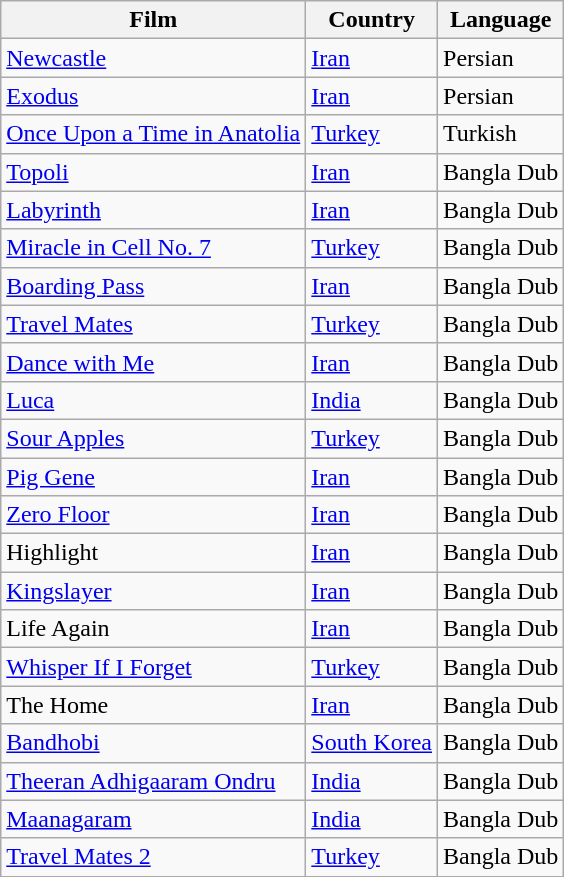<table class="sortable wikitable">
<tr>
<th>Film</th>
<th>Country</th>
<th>Language</th>
</tr>
<tr>
<td><a href='#'>Newcastle</a></td>
<td><a href='#'>Iran</a></td>
<td>Persian</td>
</tr>
<tr>
<td><a href='#'>Exodus</a></td>
<td><a href='#'>Iran</a></td>
<td>Persian</td>
</tr>
<tr>
<td><a href='#'>Once Upon a Time in Anatolia</a></td>
<td><a href='#'>Turkey</a></td>
<td>Turkish</td>
</tr>
<tr>
<td><a href='#'>Topoli</a></td>
<td><a href='#'>Iran</a></td>
<td>Bangla Dub</td>
</tr>
<tr>
<td><a href='#'>Labyrinth</a></td>
<td><a href='#'>Iran</a></td>
<td>Bangla Dub</td>
</tr>
<tr>
<td><a href='#'>Miracle in Cell No. 7</a></td>
<td><a href='#'>Turkey</a></td>
<td>Bangla Dub</td>
</tr>
<tr>
<td><a href='#'>Boarding Pass</a></td>
<td><a href='#'>Iran</a></td>
<td>Bangla Dub</td>
</tr>
<tr>
<td><a href='#'>Travel Mates</a></td>
<td><a href='#'>Turkey</a></td>
<td>Bangla Dub</td>
</tr>
<tr>
<td><a href='#'>Dance with Me</a></td>
<td><a href='#'>Iran</a></td>
<td>Bangla Dub</td>
</tr>
<tr>
<td><a href='#'>Luca</a></td>
<td><a href='#'>India</a></td>
<td>Bangla Dub</td>
</tr>
<tr>
<td><a href='#'>Sour Apples</a></td>
<td><a href='#'>Turkey</a></td>
<td>Bangla Dub</td>
</tr>
<tr>
<td><a href='#'>Pig Gene</a></td>
<td><a href='#'>Iran</a></td>
<td>Bangla Dub</td>
</tr>
<tr>
<td><a href='#'>Zero Floor</a></td>
<td><a href='#'>Iran</a></td>
<td>Bangla Dub</td>
</tr>
<tr>
<td>Highlight</td>
<td><a href='#'>Iran</a></td>
<td>Bangla Dub</td>
</tr>
<tr>
<td><a href='#'>Kingslayer</a></td>
<td><a href='#'>Iran</a></td>
<td>Bangla Dub</td>
</tr>
<tr>
<td>Life Again</td>
<td><a href='#'>Iran</a></td>
<td>Bangla Dub</td>
</tr>
<tr>
<td><a href='#'>Whisper If I Forget</a></td>
<td><a href='#'>Turkey</a></td>
<td>Bangla Dub</td>
</tr>
<tr>
<td>The Home</td>
<td><a href='#'>Iran</a></td>
<td>Bangla Dub</td>
</tr>
<tr>
<td><a href='#'>Bandhobi</a></td>
<td><a href='#'>South Korea</a></td>
<td>Bangla Dub</td>
</tr>
<tr>
<td><a href='#'>Theeran Adhigaaram Ondru</a></td>
<td><a href='#'>India</a></td>
<td>Bangla Dub</td>
</tr>
<tr>
<td><a href='#'>Maanagaram</a></td>
<td><a href='#'>India</a></td>
<td>Bangla Dub</td>
</tr>
<tr>
<td><a href='#'>Travel Mates 2</a></td>
<td><a href='#'>Turkey</a></td>
<td>Bangla Dub</td>
</tr>
</table>
